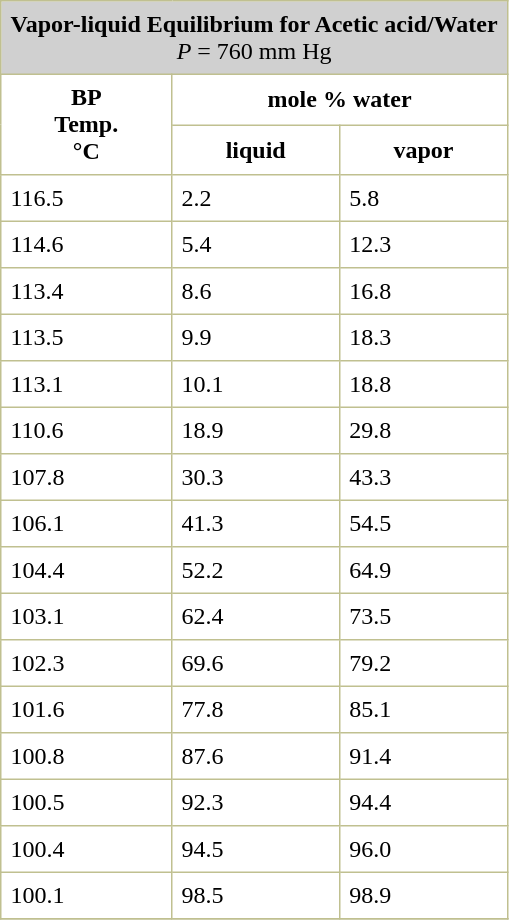<table border="1" cellspacing="0" cellpadding="6" style="margin: 0 0 0 0.5em; background: white; border-collapse: collapse; border-color: #C0C090;">
<tr>
<td bgcolor="#D0D0D0" align="center" colspan="3"><strong>Vapor-liquid Equilibrium for Acetic acid/Water</strong><br><em>P</em> = 760 mm Hg</td>
</tr>
<tr>
<th rowspan="2">BP<br>Temp.<br>°C</th>
<th colspan="2">mole % water</th>
</tr>
<tr>
<th>liquid</th>
<th>vapor</th>
</tr>
<tr>
<td>116.5</td>
<td>2.2</td>
<td>5.8</td>
</tr>
<tr>
<td>114.6</td>
<td>5.4</td>
<td>12.3</td>
</tr>
<tr>
<td>113.4</td>
<td>8.6</td>
<td>16.8</td>
</tr>
<tr>
<td>113.5</td>
<td>9.9</td>
<td>18.3</td>
</tr>
<tr>
<td>113.1</td>
<td>10.1</td>
<td>18.8</td>
</tr>
<tr>
<td>110.6</td>
<td>18.9</td>
<td>29.8</td>
</tr>
<tr>
<td>107.8</td>
<td>30.3</td>
<td>43.3</td>
</tr>
<tr>
<td>106.1</td>
<td>41.3</td>
<td>54.5</td>
</tr>
<tr>
<td>104.4</td>
<td>52.2</td>
<td>64.9</td>
</tr>
<tr>
<td>103.1</td>
<td>62.4</td>
<td>73.5</td>
</tr>
<tr>
<td>102.3</td>
<td>69.6</td>
<td>79.2</td>
</tr>
<tr>
<td>101.6</td>
<td>77.8</td>
<td>85.1</td>
</tr>
<tr>
<td>100.8</td>
<td>87.6</td>
<td>91.4</td>
</tr>
<tr>
<td>100.5</td>
<td>92.3</td>
<td>94.4</td>
</tr>
<tr>
<td>100.4</td>
<td>94.5</td>
<td>96.0</td>
</tr>
<tr>
<td>100.1</td>
<td>98.5</td>
<td>98.9</td>
</tr>
<tr>
</tr>
</table>
